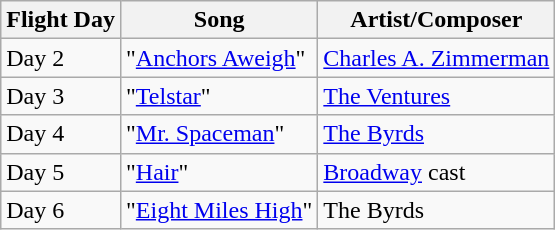<table class="wikitable">
<tr>
<th>Flight Day</th>
<th>Song</th>
<th>Artist/Composer</th>
</tr>
<tr>
<td>Day 2</td>
<td>"<a href='#'>Anchors Aweigh</a>"</td>
<td><a href='#'>Charles A. Zimmerman</a></td>
</tr>
<tr>
<td>Day 3</td>
<td>"<a href='#'>Telstar</a>"</td>
<td><a href='#'>The Ventures</a></td>
</tr>
<tr>
<td>Day 4</td>
<td>"<a href='#'>Mr. Spaceman</a>"</td>
<td><a href='#'>The Byrds</a></td>
</tr>
<tr>
<td>Day 5</td>
<td>"<a href='#'>Hair</a>"</td>
<td><a href='#'>Broadway</a> cast</td>
</tr>
<tr>
<td>Day 6</td>
<td>"<a href='#'>Eight Miles High</a>"</td>
<td>The Byrds</td>
</tr>
</table>
